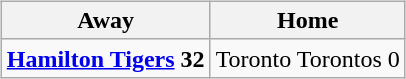<table cellspacing="10">
<tr>
<td valign="top"><br><table class="wikitable">
<tr>
<th>Away</th>
<th>Home</th>
</tr>
<tr>
<td><strong><a href='#'>Hamilton Tigers</a> 32</strong></td>
<td>Toronto Torontos 0</td>
</tr>
</table>
</td>
</tr>
</table>
